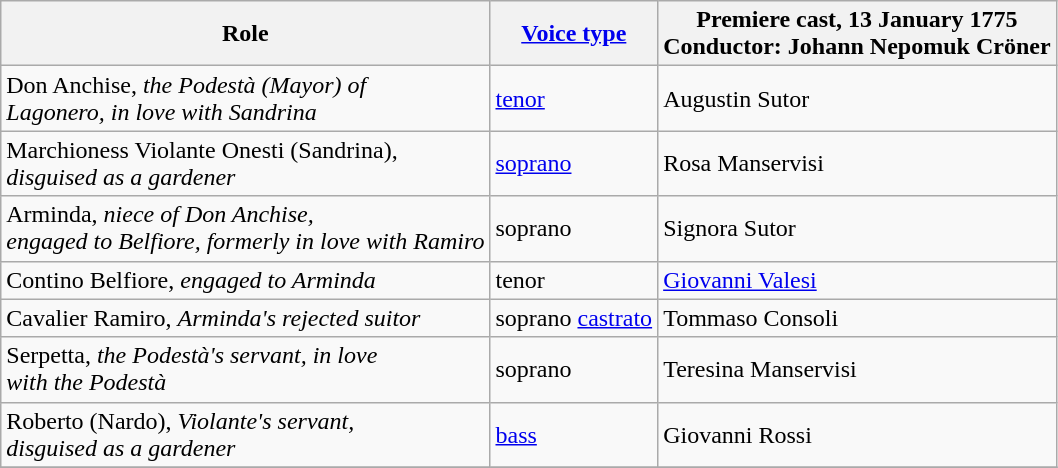<table class="wikitable">
<tr>
<th>Role</th>
<th><a href='#'>Voice type</a></th>
<th>Premiere cast, 13 January 1775<br>Conductor: Johann Nepomuk Cröner</th>
</tr>
<tr>
<td>Don Anchise, <em>the Podestà (Mayor) of <br>Lagonero, in love with Sandrina</em></td>
<td><a href='#'>tenor</a></td>
<td>Augustin Sutor</td>
</tr>
<tr>
<td>Marchioness Violante Onesti (Sandrina), <br><em>disguised as a gardener</em></td>
<td><a href='#'>soprano</a></td>
<td>Rosa Manservisi</td>
</tr>
<tr>
<td>Arminda, <em>niece of Don Anchise, <br>engaged to Belfiore, formerly in love with Ramiro</em></td>
<td>soprano</td>
<td>Signora Sutor</td>
</tr>
<tr>
<td>Contino Belfiore, <em>engaged to Arminda</em></td>
<td>tenor</td>
<td><a href='#'>Giovanni Valesi</a></td>
</tr>
<tr>
<td>Cavalier Ramiro, <em>Arminda's rejected suitor</em></td>
<td>soprano <a href='#'>castrato</a></td>
<td>Tommaso Consoli</td>
</tr>
<tr>
<td>Serpetta, <em>the Podestà's servant, in love <br>with the Podestà</em></td>
<td>soprano</td>
<td>Teresina Manservisi</td>
</tr>
<tr>
<td>Roberto (Nardo), <em>Violante's servant, <br> disguised as a gardener</em></td>
<td><a href='#'>bass</a></td>
<td>Giovanni Rossi</td>
</tr>
<tr>
</tr>
</table>
